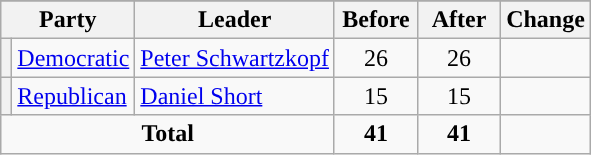<table class="wikitable" style="text-align:center;">
<tr>
</tr>
<tr>
<th colspan=2>Party</th>
<th>Leader</th>
<th style="width:3em">Before</th>
<th style="width:3em">After</th>
<th style="width:3em">Change</th>
</tr>
<tr>
<th style="background-color:"></th>
<td style="text-align:left;"><a href='#'>Democratic</a></td>
<td style="text-align:left;"><a href='#'>Peter Schwartzkopf</a></td>
<td>26</td>
<td>26</td>
<td></td>
</tr>
<tr>
<th style="background-color:"></th>
<td style="text-align:left;"><a href='#'>Republican</a></td>
<td style="text-align:left;"><a href='#'>Daniel Short</a></td>
<td>15</td>
<td>15</td>
<td></td>
</tr>
<tr>
<td colspan=3><strong>Total</strong></td>
<td><strong>41</strong></td>
<td><strong>41</strong></td>
<td></td>
</tr>
</table>
